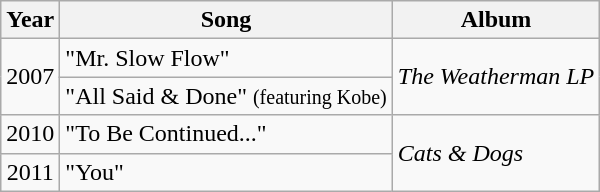<table class="wikitable">
<tr>
<th>Year</th>
<th>Song</th>
<th>Album</th>
</tr>
<tr>
<td style="text-align:center;" rowspan="2">2007</td>
<td align="left">"Mr. Slow Flow"</td>
<td style="text-align:left;" rowspan="2"><em>The Weatherman LP</em></td>
</tr>
<tr>
<td align="left">"All Said & Done" <small>(featuring Kobe)</small></td>
</tr>
<tr>
<td style="text-align:center;">2010</td>
<td align="left">"To Be Continued..."</td>
<td style="text-align:left;" rowspan="2"><em>Cats & Dogs</em></td>
</tr>
<tr>
<td style="text-align:center;">2011</td>
<td align="left">"You"</td>
</tr>
</table>
